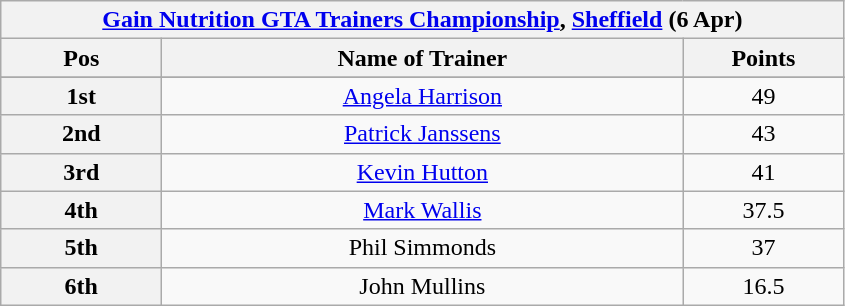<table class="wikitable">
<tr>
<th colspan="3"><a href='#'>Gain Nutrition GTA Trainers Championship</a>, <a href='#'>Sheffield</a> (6 Apr)</th>
</tr>
<tr>
<th width=100>Pos</th>
<th width=340>Name of Trainer</th>
<th width=100>Points</th>
</tr>
<tr>
</tr>
<tr align=center>
<th>1st</th>
<td><a href='#'>Angela Harrison</a></td>
<td>49</td>
</tr>
<tr align=center>
<th>2nd</th>
<td><a href='#'>Patrick Janssens</a></td>
<td>43</td>
</tr>
<tr align=center>
<th>3rd</th>
<td><a href='#'>Kevin Hutton</a></td>
<td>41</td>
</tr>
<tr align=center>
<th>4th</th>
<td><a href='#'>Mark Wallis</a></td>
<td>37.5</td>
</tr>
<tr align=center>
<th>5th</th>
<td>Phil Simmonds</td>
<td>37</td>
</tr>
<tr align=center>
<th>6th</th>
<td>John Mullins</td>
<td>16.5</td>
</tr>
</table>
